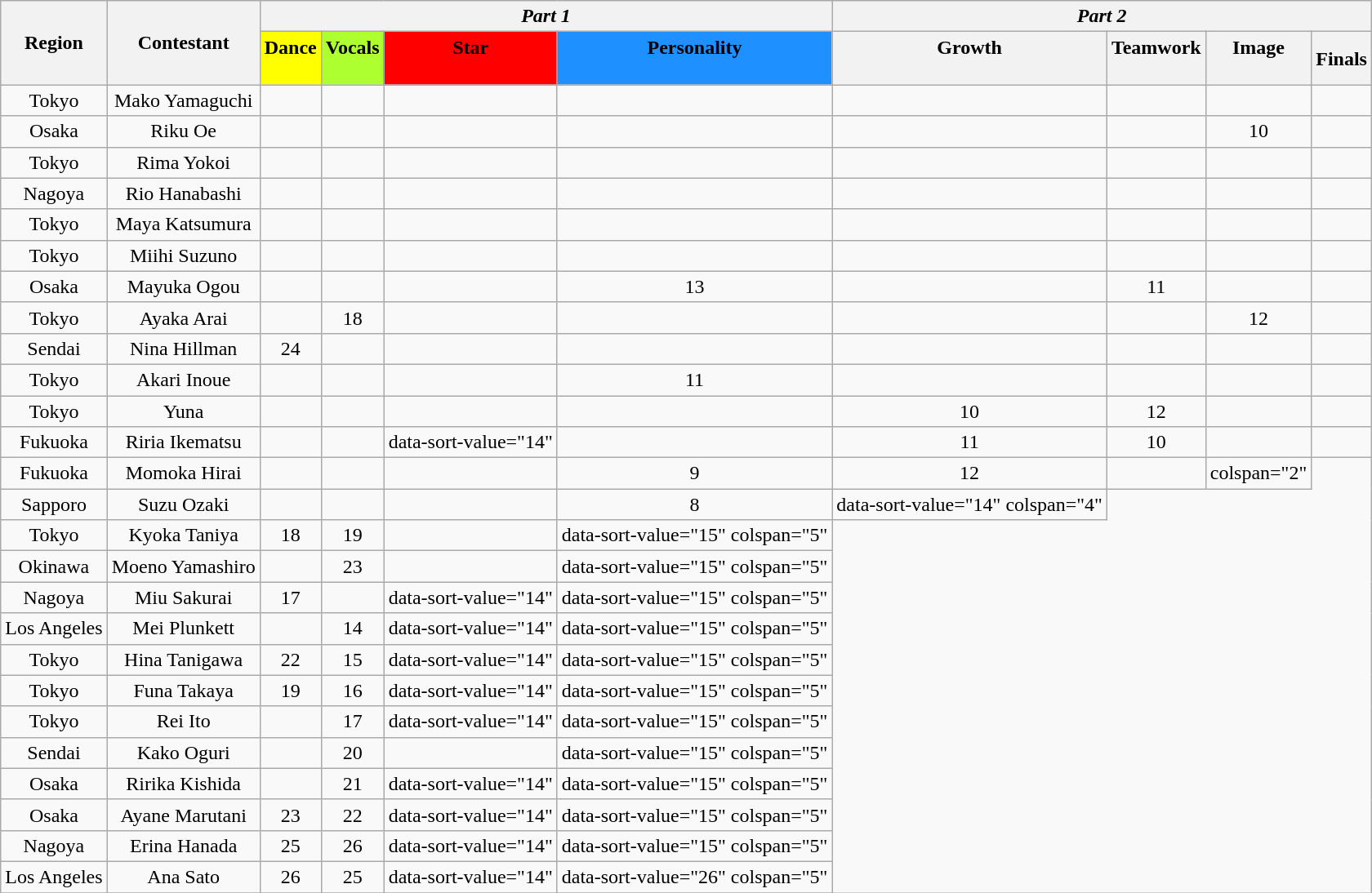<table class="wikitable sortable" style="text-align:center;">
<tr>
<th rowspan="2">Region</th>
<th rowspan="2">Contestant</th>
<th colspan="4"><em>Part 1</em></th>
<th colspan="4"><em>Part 2</em></th>
</tr>
<tr>
<th style="background:yellow;">Dance<br><br></th>
<th style="background:greenyellow;">Vocals<br><br></th>
<th style="background:red;">Star<br><br></th>
<th style="background:dodgerblue;">Personality<br><br></th>
<th>Growth<br><br></th>
<th>Teamwork<br><br></th>
<th>Image<br><br></th>
<th>Finals<br></th>
</tr>
<tr>
<td>Tokyo</td>
<td data-sort-value="Yamaguchi">Mako Yamaguchi</td>
<td></td>
<td></td>
<td></td>
<td></td>
<td></td>
<td></td>
<td></td>
<td></td>
</tr>
<tr>
<td>Osaka</td>
<td data-sort-value="Oe">Riku Oe</td>
<td></td>
<td></td>
<td></td>
<td></td>
<td></td>
<td></td>
<td>10</td>
<td></td>
</tr>
<tr>
<td>Tokyo</td>
<td data-sort-value="Yokoi">Rima Yokoi</td>
<td></td>
<td></td>
<td></td>
<td></td>
<td></td>
<td></td>
<td></td>
<td></td>
</tr>
<tr>
<td>Nagoya</td>
<td data-sort-value="Hanabashi">Rio Hanabashi</td>
<td></td>
<td></td>
<td></td>
<td></td>
<td></td>
<td></td>
<td></td>
<td></td>
</tr>
<tr>
<td>Tokyo</td>
<td data-sort-value="Katsumura">Maya Katsumura</td>
<td></td>
<td></td>
<td></td>
<td></td>
<td></td>
<td></td>
<td></td>
<td></td>
</tr>
<tr>
<td>Tokyo</td>
<td data-sort-value="Suzuno">Miihi Suzuno</td>
<td></td>
<td></td>
<td></td>
<td></td>
<td></td>
<td></td>
<td></td>
<td></td>
</tr>
<tr>
<td>Osaka</td>
<td data-sort-value="Ogou">Mayuka Ogou</td>
<td></td>
<td></td>
<td></td>
<td>13</td>
<td></td>
<td>11</td>
<td></td>
<td></td>
</tr>
<tr>
<td>Tokyo</td>
<td data-sort-value="Arai">Ayaka Arai</td>
<td></td>
<td>18</td>
<td></td>
<td></td>
<td></td>
<td></td>
<td>12</td>
<td></td>
</tr>
<tr>
<td>Sendai</td>
<td data-sort-value="Hillman">Nina Hillman</td>
<td>24</td>
<td></td>
<td></td>
<td></td>
<td></td>
<td></td>
<td></td>
<td></td>
</tr>
<tr>
<td>Tokyo</td>
<td data-sort-value="Inoue">Akari Inoue</td>
<td></td>
<td></td>
<td></td>
<td>11</td>
<td></td>
<td></td>
<td></td>
<td></td>
</tr>
<tr>
<td>Tokyo</td>
<td>Yuna</td>
<td></td>
<td></td>
<td></td>
<td></td>
<td>10</td>
<td>12</td>
<td></td>
<td></td>
</tr>
<tr>
<td>Fukuoka</td>
<td data-sort-value="Ikematsu">Riria Ikematsu</td>
<td></td>
<td></td>
<td>data-sort-value="14" </td>
<td></td>
<td>11</td>
<td>10</td>
<td></td>
<td></td>
</tr>
<tr>
<td>Fukuoka</td>
<td data-sort-value="Hirai">Momoka Hirai</td>
<td></td>
<td></td>
<td></td>
<td>9</td>
<td>12</td>
<td></td>
<td>colspan="2" </td>
</tr>
<tr>
<td>Sapporo</td>
<td data-sort-value="Ozaki">Suzu Ozaki</td>
<td></td>
<td></td>
<td></td>
<td>8</td>
<td>data-sort-value="14" colspan="4" </td>
</tr>
<tr>
<td>Tokyo</td>
<td data-sort-value="Taniya">Kyoka Taniya</td>
<td>18</td>
<td>19</td>
<td></td>
<td>data-sort-value="15" colspan="5" </td>
</tr>
<tr>
<td>Okinawa</td>
<td data-sort-value="Yamashiro">Moeno Yamashiro</td>
<td></td>
<td>23</td>
<td></td>
<td>data-sort-value="15" colspan="5" </td>
</tr>
<tr>
<td>Nagoya</td>
<td data-sort-value="Sakurai">Miu Sakurai</td>
<td>17</td>
<td></td>
<td>data-sort-value="14" </td>
<td>data-sort-value="15" colspan="5" </td>
</tr>
<tr>
<td>Los Angeles</td>
<td data-sort-value="Plunkett">Mei Plunkett</td>
<td></td>
<td>14</td>
<td>data-sort-value="14" </td>
<td>data-sort-value="15" colspan="5" </td>
</tr>
<tr>
<td>Tokyo</td>
<td data-sort-value="Tanigawa">Hina Tanigawa</td>
<td>22</td>
<td>15</td>
<td>data-sort-value="14" </td>
<td>data-sort-value="15" colspan="5" </td>
</tr>
<tr>
<td>Tokyo</td>
<td data-sort-value="Takaya">Funa Takaya</td>
<td>19</td>
<td>16</td>
<td>data-sort-value="14" </td>
<td>data-sort-value="15" colspan="5" </td>
</tr>
<tr>
<td>Tokyo</td>
<td data-sort-value="Ito">Rei Ito</td>
<td></td>
<td>17</td>
<td>data-sort-value="14" </td>
<td>data-sort-value="15" colspan="5" </td>
</tr>
<tr>
<td>Sendai</td>
<td data-sort-value="Oguri">Kako Oguri</td>
<td></td>
<td>20</td>
<td></td>
<td>data-sort-value="15" colspan="5" </td>
</tr>
<tr>
<td>Osaka</td>
<td data-sort-value="Kishida">Ririka Kishida</td>
<td></td>
<td>21</td>
<td>data-sort-value="14" </td>
<td>data-sort-value="15" colspan="5" </td>
</tr>
<tr>
<td>Osaka</td>
<td data-sort-value="Marutani">Ayane Marutani</td>
<td>23</td>
<td>22</td>
<td>data-sort-value="14" </td>
<td>data-sort-value="15" colspan="5" </td>
</tr>
<tr>
<td>Nagoya</td>
<td data-sort-value="Hanada">Erina Hanada</td>
<td>25</td>
<td>26</td>
<td>data-sort-value="14" </td>
<td>data-sort-value="15" colspan="5" </td>
</tr>
<tr>
<td>Los Angeles</td>
<td data-sort-value="Sato">Ana Sato</td>
<td>26</td>
<td>25</td>
<td>data-sort-value="14" </td>
<td>data-sort-value="26" colspan="5" </td>
</tr>
<tr>
</tr>
</table>
